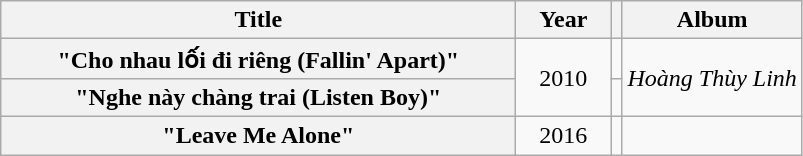<table class="wikitable plainrowheaders" style="text-align:center;" border="1">
<tr>
<th scope="col" style="width:21em;">Title</th>
<th scope="col" style="width:3.5em;">Year</th>
<th scope="col" class="unsortable"></th>
<th>Album</th>
</tr>
<tr>
<th scope="row">"Cho nhau lối đi riêng (Fallin' Apart)" </th>
<td rowspan="2">2010</td>
<td></td>
<td rowspan="2"><em>Hoàng Thùy Linh</em></td>
</tr>
<tr>
<th scope="row">"Nghe này chàng trai (Listen Boy)" </th>
<td></td>
</tr>
<tr>
<th scope="row">"Leave Me Alone" </th>
<td>2016</td>
<td></td>
<td></td>
</tr>
</table>
